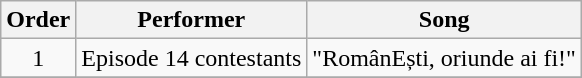<table class="wikitable" style="text-align:center">
<tr>
<th>Order</th>
<th>Performer</th>
<th>Song</th>
</tr>
<tr>
<td>1</td>
<td>Episode 14 contestants</td>
<td>"RomânEști, oriunde ai fi!"</td>
</tr>
<tr>
</tr>
</table>
